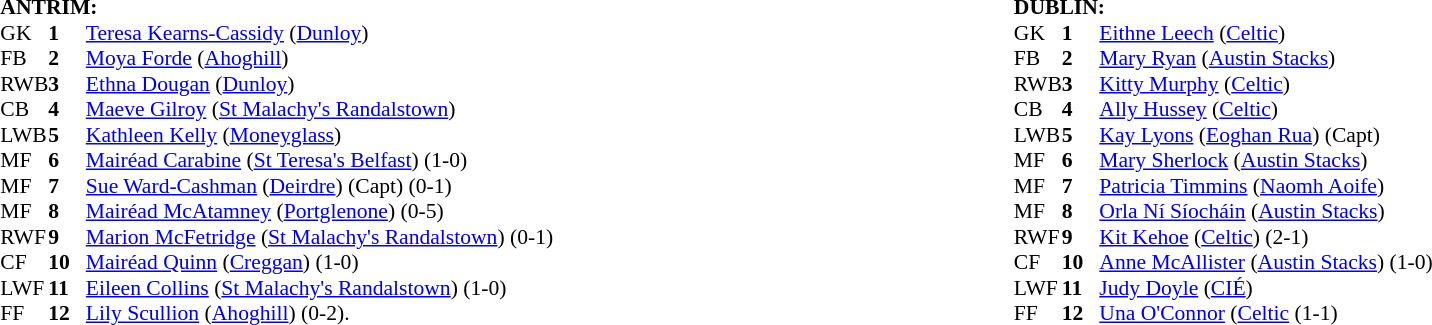<table width="100%">
<tr>
<td valign="top" width="50%"><br><table style="font-size: 90%" cellspacing="0" cellpadding="0" align=center>
<tr>
<td colspan="4"><strong>ANTRIM:</strong></td>
</tr>
<tr>
<th width="25"></th>
<th width="25"></th>
</tr>
<tr>
<td>GK</td>
<td><strong>1</strong></td>
<td><a href='#'>Teresa Kearns-Cassidy</a> (<a href='#'>Dunloy</a>)</td>
</tr>
<tr>
<td>FB</td>
<td><strong>2</strong></td>
<td><a href='#'>Moya Forde</a> (<a href='#'>Ahoghill</a>)</td>
</tr>
<tr>
<td>RWB</td>
<td><strong>3</strong></td>
<td><a href='#'>Ethna Dougan</a> (<a href='#'>Dunloy</a>)</td>
</tr>
<tr>
<td>CB</td>
<td><strong>4</strong></td>
<td><a href='#'>Maeve Gilroy</a> (<a href='#'>St Malachy's Randalstown</a>)</td>
</tr>
<tr>
<td>LWB</td>
<td><strong>5</strong></td>
<td><a href='#'>Kathleen Kelly</a> (<a href='#'>Moneyglass</a>)</td>
</tr>
<tr>
<td>MF</td>
<td><strong>6</strong></td>
<td><a href='#'>Mairéad Carabine</a> (<a href='#'>St Teresa's Belfast</a>) (1-0)</td>
</tr>
<tr>
<td>MF</td>
<td><strong>7</strong></td>
<td><a href='#'>Sue Ward-Cashman</a> (<a href='#'>Deirdre</a>) (Capt) (0-1)</td>
</tr>
<tr>
<td>MF</td>
<td><strong>8</strong></td>
<td><a href='#'>Mairéad McAtamney</a> (<a href='#'>Portglenone</a>) (0-5)</td>
</tr>
<tr>
<td>RWF</td>
<td><strong>9</strong></td>
<td><a href='#'>Marion McFetridge</a> (<a href='#'>St Malachy's Randalstown</a>) (0-1)</td>
</tr>
<tr>
<td>CF</td>
<td><strong>10</strong></td>
<td><a href='#'>Mairéad Quinn</a> (<a href='#'>Creggan</a>) (1-0)</td>
</tr>
<tr>
<td>LWF</td>
<td><strong>11</strong></td>
<td><a href='#'>Eileen Collins</a> (<a href='#'>St Malachy's Randalstown</a>) (1-0)</td>
</tr>
<tr>
<td>FF</td>
<td><strong>12</strong></td>
<td><a href='#'>Lily Scullion</a> (<a href='#'>Ahoghill</a>) (0-2).</td>
</tr>
<tr>
</tr>
</table>
</td>
<td valign="top" width="50%"><br><table style="font-size: 90%" cellspacing="0" cellpadding="0" align=center>
<tr>
<td colspan="4"><strong>DUBLIN:</strong></td>
</tr>
<tr>
<th width="25"></th>
<th width="25"></th>
</tr>
<tr>
<td>GK</td>
<td><strong>1</strong></td>
<td><a href='#'>Eithne Leech</a> (<a href='#'>Celtic</a>)</td>
</tr>
<tr>
<td>FB</td>
<td><strong>2</strong></td>
<td><a href='#'>Mary Ryan</a> (<a href='#'>Austin Stacks</a>)</td>
</tr>
<tr>
<td>RWB</td>
<td><strong>3</strong></td>
<td><a href='#'>Kitty Murphy</a> (<a href='#'>Celtic</a>)</td>
</tr>
<tr>
<td>CB</td>
<td><strong>4</strong></td>
<td><a href='#'>Ally Hussey</a> (<a href='#'>Celtic</a>)</td>
</tr>
<tr>
<td>LWB</td>
<td><strong>5</strong></td>
<td><a href='#'>Kay Lyons</a> (<a href='#'>Eoghan Rua</a>) (Capt)</td>
</tr>
<tr>
<td>MF</td>
<td><strong>6</strong></td>
<td><a href='#'>Mary Sherlock</a> (<a href='#'>Austin Stacks</a>)</td>
</tr>
<tr>
<td>MF</td>
<td><strong>7</strong></td>
<td><a href='#'>Patricia Timmins</a> (<a href='#'>Naomh Aoife</a>)</td>
</tr>
<tr>
<td>MF</td>
<td><strong>8</strong></td>
<td><a href='#'>Orla Ní Síocháin</a> (<a href='#'>Austin Stacks</a>)</td>
</tr>
<tr>
<td>RWF</td>
<td><strong>9</strong></td>
<td><a href='#'>Kit Kehoe</a> (<a href='#'>Celtic</a>) (2-1)</td>
</tr>
<tr>
<td>CF</td>
<td><strong>10</strong></td>
<td><a href='#'>Anne McAllister</a> (<a href='#'>Austin Stacks</a>) (1-0)</td>
</tr>
<tr>
<td>LWF</td>
<td><strong>11</strong></td>
<td><a href='#'>Judy Doyle</a> (<a href='#'>CIÉ</a>)</td>
</tr>
<tr>
<td>FF</td>
<td><strong>12</strong></td>
<td><a href='#'>Una O'Connor</a> (<a href='#'>Celtic</a> (1-1)</td>
</tr>
<tr>
</tr>
</table>
</td>
</tr>
</table>
